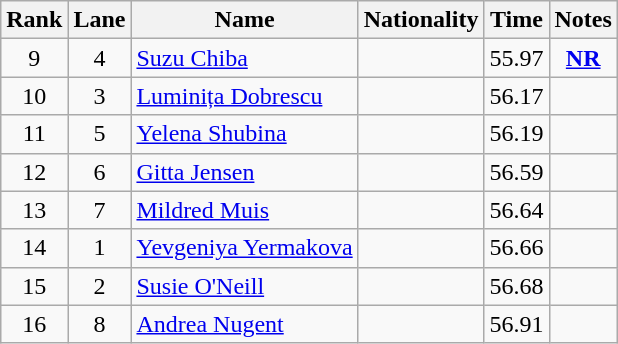<table class="wikitable sortable" style="text-align:center">
<tr>
<th>Rank</th>
<th>Lane</th>
<th>Name</th>
<th>Nationality</th>
<th>Time</th>
<th>Notes</th>
</tr>
<tr>
<td>9</td>
<td>4</td>
<td align=left><a href='#'>Suzu Chiba</a></td>
<td align=left></td>
<td>55.97</td>
<td><strong><a href='#'>NR</a></strong></td>
</tr>
<tr>
<td>10</td>
<td>3</td>
<td align=left><a href='#'>Luminița Dobrescu</a></td>
<td align=left></td>
<td>56.17</td>
<td></td>
</tr>
<tr>
<td>11</td>
<td>5</td>
<td align=left><a href='#'>Yelena Shubina</a></td>
<td align=left></td>
<td>56.19</td>
<td></td>
</tr>
<tr>
<td>12</td>
<td>6</td>
<td align=left><a href='#'>Gitta Jensen</a></td>
<td align=left></td>
<td>56.59</td>
<td></td>
</tr>
<tr>
<td>13</td>
<td>7</td>
<td align=left><a href='#'>Mildred Muis</a></td>
<td align=left></td>
<td>56.64</td>
<td></td>
</tr>
<tr>
<td>14</td>
<td>1</td>
<td align=left><a href='#'>Yevgeniya Yermakova</a></td>
<td align=left></td>
<td>56.66</td>
<td></td>
</tr>
<tr>
<td>15</td>
<td>2</td>
<td align=left><a href='#'>Susie O'Neill</a></td>
<td align=left></td>
<td>56.68</td>
<td></td>
</tr>
<tr>
<td>16</td>
<td>8</td>
<td align=left><a href='#'>Andrea Nugent</a></td>
<td align=left></td>
<td>56.91</td>
<td></td>
</tr>
</table>
